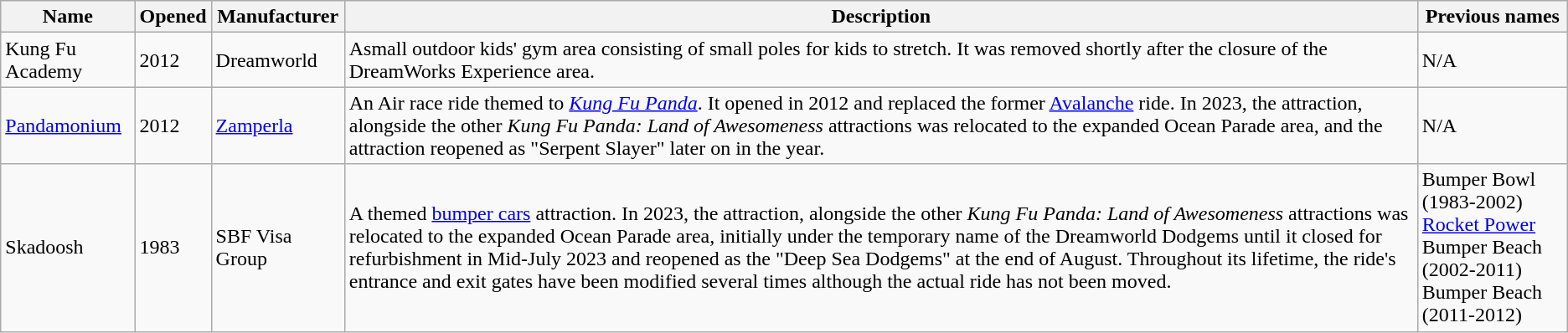<table class="wikitable">
<tr>
<th>Name</th>
<th>Opened</th>
<th>Manufacturer</th>
<th>Description</th>
<th>Previous names</th>
</tr>
<tr>
<td>Kung Fu Academy</td>
<td>2012</td>
<td>Dreamworld</td>
<td>Asmall outdoor kids' gym area consisting of small poles for kids to stretch. It was removed shortly after the closure of the DreamWorks Experience area.</td>
<td>N/A</td>
</tr>
<tr>
<td><a href='#'>Pandamonium</a></td>
<td>2012</td>
<td><a href='#'>Zamperla</a></td>
<td>An Air race ride themed to <em><a href='#'>Kung Fu Panda</a></em>. It opened in 2012 and replaced the former <a href='#'>Avalanche</a> ride. In 2023, the attraction, alongside the other <em>Kung Fu Panda: Land of Awesomeness</em> attractions was relocated to the expanded Ocean Parade area, and the attraction reopened as "Serpent Slayer" later on in the year.</td>
<td>N/A</td>
</tr>
<tr>
<td>Skadoosh</td>
<td>1983</td>
<td>SBF Visa Group</td>
<td>A themed <a href='#'>bumper cars</a> attraction. In 2023, the attraction, alongside the other <em>Kung Fu Panda: Land of Awesomeness</em> attractions was relocated to the expanded Ocean Parade area, initially under the temporary name of the Dreamworld Dodgems until it closed for refurbishment in Mid-July 2023 and reopened as the "Deep Sea Dodgems" at the end of August. Throughout its lifetime, the ride's entrance and exit gates have been modified several times although the actual ride has not been moved.</td>
<td>Bumper Bowl (1983-2002)<br><a href='#'>Rocket Power</a> Bumper Beach (2002-2011)<br>Bumper Beach (2011-2012)</td>
</tr>
</table>
